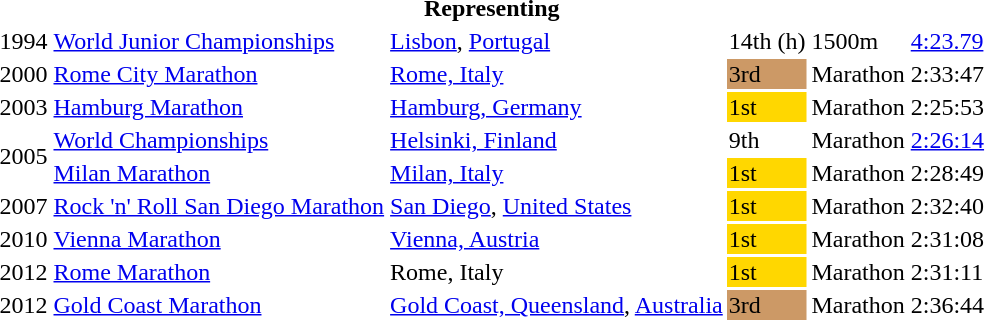<table>
<tr>
<th colspan="6">Representing </th>
</tr>
<tr>
<td>1994</td>
<td><a href='#'>World Junior Championships</a></td>
<td><a href='#'>Lisbon</a>, <a href='#'>Portugal</a></td>
<td>14th (h)</td>
<td>1500m</td>
<td><a href='#'>4:23.79</a></td>
</tr>
<tr>
<td>2000</td>
<td><a href='#'>Rome City Marathon</a></td>
<td><a href='#'>Rome, Italy</a></td>
<td bgcolor=cc9966>3rd</td>
<td>Marathon</td>
<td>2:33:47</td>
</tr>
<tr>
<td>2003</td>
<td><a href='#'>Hamburg Marathon</a></td>
<td><a href='#'>Hamburg, Germany</a></td>
<td bgcolor=gold>1st</td>
<td>Marathon</td>
<td>2:25:53</td>
</tr>
<tr>
<td rowspan=2>2005</td>
<td><a href='#'>World Championships</a></td>
<td><a href='#'>Helsinki, Finland</a></td>
<td>9th</td>
<td>Marathon</td>
<td><a href='#'>2:26:14</a></td>
</tr>
<tr>
<td><a href='#'>Milan Marathon</a></td>
<td><a href='#'>Milan, Italy</a></td>
<td bgcolor=gold>1st</td>
<td>Marathon</td>
<td>2:28:49</td>
</tr>
<tr>
<td>2007</td>
<td><a href='#'>Rock 'n' Roll San Diego Marathon</a></td>
<td><a href='#'>San Diego</a>, <a href='#'>United States</a></td>
<td bgcolor=gold>1st</td>
<td>Marathon</td>
<td>2:32:40</td>
</tr>
<tr>
<td>2010</td>
<td><a href='#'>Vienna Marathon</a></td>
<td><a href='#'>Vienna, Austria</a></td>
<td bgcolor=gold>1st</td>
<td>Marathon</td>
<td>2:31:08</td>
</tr>
<tr>
<td>2012</td>
<td><a href='#'>Rome Marathon</a></td>
<td>Rome, Italy</td>
<td bgcolor=gold>1st</td>
<td>Marathon</td>
<td>2:31:11</td>
</tr>
<tr>
<td>2012</td>
<td><a href='#'>Gold Coast Marathon</a></td>
<td><a href='#'>Gold Coast, Queensland</a>, <a href='#'>Australia</a></td>
<td bgcolor=cc9966>3rd</td>
<td>Marathon</td>
<td>2:36:44</td>
</tr>
</table>
